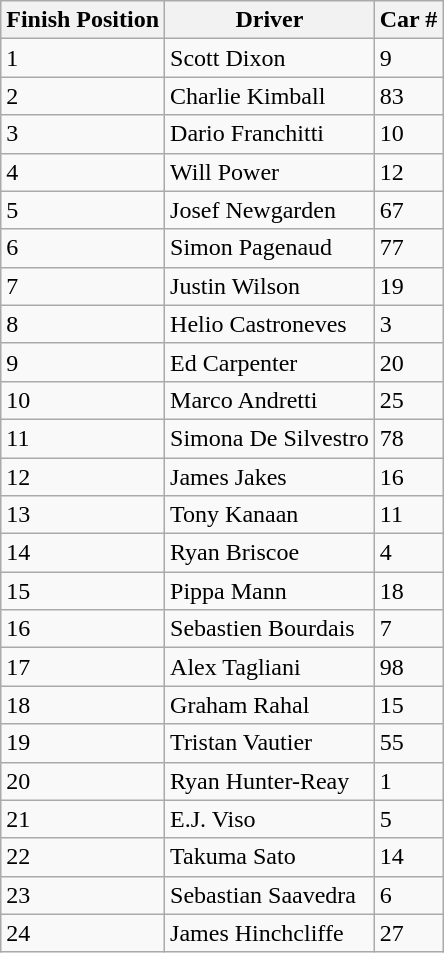<table class="wikitable">
<tr>
<th>Finish Position</th>
<th>Driver</th>
<th>Car #</th>
</tr>
<tr>
<td>1</td>
<td>Scott Dixon</td>
<td>9</td>
</tr>
<tr>
<td>2</td>
<td>Charlie Kimball</td>
<td>83</td>
</tr>
<tr>
<td>3</td>
<td>Dario Franchitti</td>
<td>10</td>
</tr>
<tr>
<td>4</td>
<td>Will Power</td>
<td>12</td>
</tr>
<tr>
<td>5</td>
<td>Josef Newgarden</td>
<td>67</td>
</tr>
<tr>
<td>6</td>
<td>Simon Pagenaud</td>
<td>77</td>
</tr>
<tr>
<td>7</td>
<td>Justin Wilson</td>
<td>19</td>
</tr>
<tr>
<td>8</td>
<td>Helio Castroneves</td>
<td>3</td>
</tr>
<tr>
<td>9</td>
<td>Ed Carpenter</td>
<td>20</td>
</tr>
<tr>
<td>10</td>
<td>Marco Andretti</td>
<td>25</td>
</tr>
<tr>
<td>11</td>
<td>Simona De Silvestro</td>
<td>78</td>
</tr>
<tr>
<td>12</td>
<td>James Jakes</td>
<td>16</td>
</tr>
<tr>
<td>13</td>
<td>Tony Kanaan</td>
<td>11</td>
</tr>
<tr>
<td>14</td>
<td>Ryan Briscoe</td>
<td>4</td>
</tr>
<tr>
<td>15</td>
<td>Pippa Mann</td>
<td>18</td>
</tr>
<tr>
<td>16</td>
<td>Sebastien Bourdais</td>
<td>7</td>
</tr>
<tr>
<td>17</td>
<td>Alex Tagliani</td>
<td>98</td>
</tr>
<tr>
<td>18</td>
<td>Graham Rahal</td>
<td>15</td>
</tr>
<tr>
<td>19</td>
<td>Tristan Vautier</td>
<td>55</td>
</tr>
<tr>
<td>20</td>
<td>Ryan Hunter-Reay</td>
<td>1</td>
</tr>
<tr>
<td>21</td>
<td>E.J. Viso</td>
<td>5</td>
</tr>
<tr>
<td>22</td>
<td>Takuma Sato</td>
<td>14</td>
</tr>
<tr>
<td>23</td>
<td>Sebastian Saavedra</td>
<td>6</td>
</tr>
<tr>
<td>24</td>
<td>James Hinchcliffe</td>
<td>27</td>
</tr>
</table>
